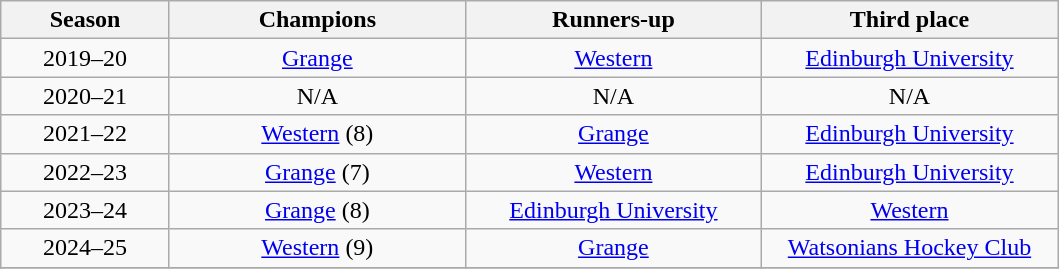<table class="wikitable" style="text-align: center;">
<tr>
<th rowspan=1 width=105>Season</th>
<th rowspan=1 width=190>Champions</th>
<th rowspan=1 width=190>Runners-up</th>
<th rowspan=1 width=190>Third place</th>
</tr>
<tr>
<td>2019–20</td>
<td><a href='#'>Grange</a></td>
<td><a href='#'>Western</a></td>
<td><a href='#'>Edinburgh University</a></td>
</tr>
<tr>
<td>2020–21</td>
<td>N/A</td>
<td>N/A</td>
<td>N/A</td>
</tr>
<tr>
<td>2021–22</td>
<td><a href='#'>Western</a> (8)</td>
<td><a href='#'>Grange</a></td>
<td><a href='#'>Edinburgh University</a></td>
</tr>
<tr>
<td>2022–23</td>
<td><a href='#'>Grange</a> (7)</td>
<td><a href='#'>Western</a></td>
<td><a href='#'>Edinburgh University</a></td>
</tr>
<tr>
<td>2023–24</td>
<td><a href='#'>Grange</a> (8)</td>
<td><a href='#'>Edinburgh University</a></td>
<td><a href='#'>Western</a></td>
</tr>
<tr>
<td>2024–25</td>
<td><a href='#'>Western</a> (9)</td>
<td><a href='#'>Grange</a></td>
<td><a href='#'>Watsonians Hockey Club</a></td>
</tr>
<tr>
</tr>
</table>
